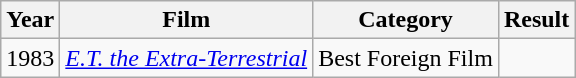<table class="wikitable">
<tr>
<th>Year</th>
<th>Film</th>
<th>Category</th>
<th>Result</th>
</tr>
<tr>
<td style="text-align:center;">1983</td>
<td style="text-align:center;"><em><a href='#'>E.T. the Extra-Terrestrial</a></em></td>
<td style="text-align:center;">Best Foreign Film</td>
<td></td>
</tr>
</table>
